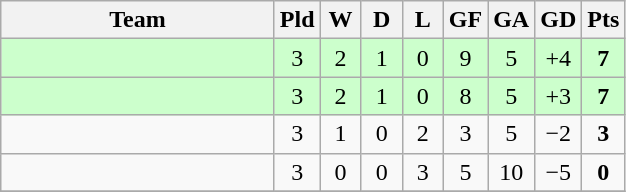<table class="wikitable" style="text-align: center;">
<tr>
<th width="175">Team</th>
<th width="20">Pld</th>
<th width="20">W</th>
<th width="20">D</th>
<th width="20">L</th>
<th width="20">GF</th>
<th width="20">GA</th>
<th width="20">GD</th>
<th width="20">Pts</th>
</tr>
<tr bgcolor="#ccffcc">
<td align=left></td>
<td>3</td>
<td>2</td>
<td>1</td>
<td>0</td>
<td>9</td>
<td>5</td>
<td>+4</td>
<td><strong>7</strong></td>
</tr>
<tr bgcolor="#ccffcc">
<td align=left></td>
<td>3</td>
<td>2</td>
<td>1</td>
<td>0</td>
<td>8</td>
<td>5</td>
<td>+3</td>
<td><strong>7</strong></td>
</tr>
<tr>
<td align=left></td>
<td>3</td>
<td>1</td>
<td>0</td>
<td>2</td>
<td>3</td>
<td>5</td>
<td>−2</td>
<td><strong>3</strong></td>
</tr>
<tr>
<td align=left></td>
<td>3</td>
<td>0</td>
<td>0</td>
<td>3</td>
<td>5</td>
<td>10</td>
<td>−5</td>
<td><strong>0</strong></td>
</tr>
<tr>
</tr>
</table>
